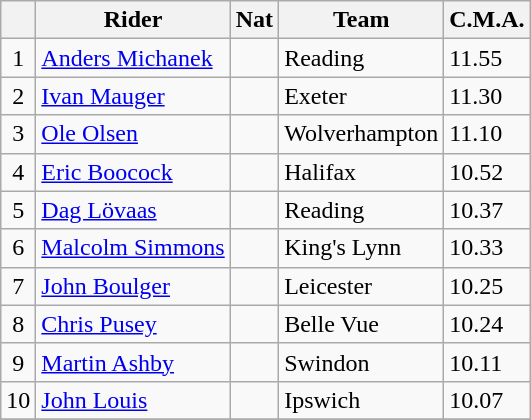<table class=wikitable>
<tr>
<th></th>
<th>Rider</th>
<th>Nat</th>
<th>Team</th>
<th>C.M.A.</th>
</tr>
<tr>
<td align="center">1</td>
<td><a href='#'>Anders Michanek</a></td>
<td></td>
<td>Reading</td>
<td>11.55</td>
</tr>
<tr>
<td align="center">2</td>
<td><a href='#'>Ivan Mauger</a></td>
<td></td>
<td>Exeter</td>
<td>11.30</td>
</tr>
<tr>
<td align="center">3</td>
<td><a href='#'>Ole Olsen</a></td>
<td></td>
<td>Wolverhampton</td>
<td>11.10</td>
</tr>
<tr>
<td align="center">4</td>
<td><a href='#'>Eric Boocock</a></td>
<td></td>
<td>Halifax</td>
<td>10.52</td>
</tr>
<tr>
<td align="center">5</td>
<td><a href='#'>Dag Lövaas</a></td>
<td></td>
<td>Reading</td>
<td>10.37</td>
</tr>
<tr>
<td align="center">6</td>
<td><a href='#'>Malcolm Simmons</a></td>
<td></td>
<td>King's Lynn</td>
<td>10.33</td>
</tr>
<tr>
<td align="center">7</td>
<td><a href='#'>John Boulger</a></td>
<td></td>
<td>Leicester</td>
<td>10.25</td>
</tr>
<tr>
<td align="center">8</td>
<td><a href='#'>Chris Pusey</a></td>
<td></td>
<td>Belle Vue</td>
<td>10.24</td>
</tr>
<tr>
<td align="center">9</td>
<td><a href='#'>Martin Ashby</a></td>
<td></td>
<td>Swindon</td>
<td>10.11</td>
</tr>
<tr>
<td align="center">10</td>
<td><a href='#'>John Louis</a></td>
<td></td>
<td>Ipswich</td>
<td>10.07</td>
</tr>
<tr>
</tr>
</table>
